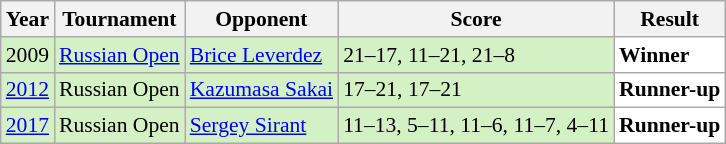<table class="sortable wikitable" style="font-size: 90%;">
<tr>
<th>Year</th>
<th>Tournament</th>
<th>Opponent</th>
<th>Score</th>
<th>Result</th>
</tr>
<tr style="background:#D4F1C5">
<td align="center">2009</td>
<td align="left"><a href='#'>Russian Open</a></td>
<td align="left"> <a href='#'>Brice Leverdez</a></td>
<td align="left">21–17, 11–21, 21–8</td>
<td style="text-align:left; background:white"> <strong>Winner</strong></td>
</tr>
<tr style="background:#D4F1C5">
<td align="center"><a href='#'>2012</a></td>
<td align="left">Russian Open</td>
<td align="left"> <a href='#'>Kazumasa Sakai</a></td>
<td align="left">17–21, 17–21</td>
<td style="text-align:left; background:white"> <strong>Runner-up</strong></td>
</tr>
<tr style="background:#D4F1C5">
<td align="center"><a href='#'>2017</a></td>
<td align="left">Russian Open</td>
<td align="left"> <a href='#'>Sergey Sirant</a></td>
<td align="left">11–13, 5–11, 11–6, 11–7, 4–11</td>
<td style="text-align:left; background:white"> <strong>Runner-up</strong></td>
</tr>
</table>
